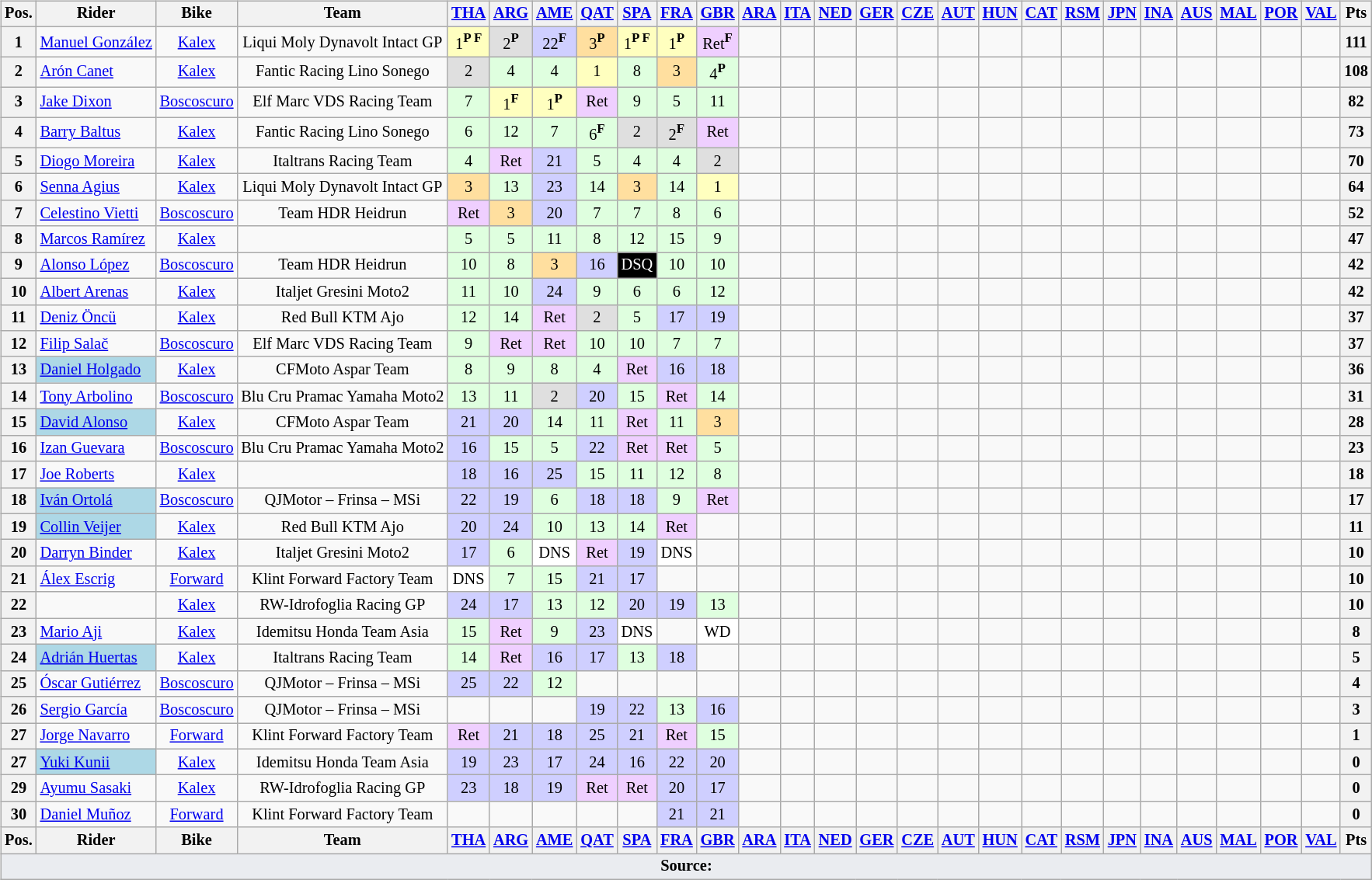<table>
<tr>
<td><br><table class="wikitable" style="font-size:85%; text-align:center;">
<tr>
<th>Pos.</th>
<th>Rider</th>
<th>Bike</th>
<th>Team</th>
<th><a href='#'>THA</a><br></th>
<th><a href='#'>ARG</a><br></th>
<th><a href='#'>AME</a><br></th>
<th><a href='#'>QAT</a><br></th>
<th><a href='#'>SPA</a><br></th>
<th><a href='#'>FRA</a><br></th>
<th><a href='#'>GBR</a><br></th>
<th><a href='#'>ARA</a><br></th>
<th><a href='#'>ITA</a><br></th>
<th><a href='#'>NED</a><br></th>
<th><a href='#'>GER</a><br></th>
<th><a href='#'>CZE</a><br></th>
<th><a href='#'>AUT</a><br></th>
<th><a href='#'>HUN</a><br></th>
<th><a href='#'>CAT</a><br></th>
<th><a href='#'>RSM</a><br></th>
<th><a href='#'>JPN</a><br></th>
<th><a href='#'>INA</a><br></th>
<th><a href='#'>AUS</a><br></th>
<th><a href='#'>MAL</a><br></th>
<th><a href='#'>POR</a><br></th>
<th><a href='#'>VAL</a><br></th>
<th>Pts</th>
</tr>
<tr>
<th>1</th>
<td align="left"> <a href='#'>Manuel González</a></td>
<td><a href='#'>Kalex</a></td>
<td>Liqui Moly Dynavolt Intact GP</td>
<td bgcolor="#ffffbf">1<strong><sup>P F</sup></strong></td>
<td bgcolor="#dfdfdf">2<strong><sup>P</sup></strong></td>
<td bgcolor="#cfcfff">22<strong><sup>F</sup></strong></td>
<td bgcolor="#ffdf9f">3<strong><sup>P</sup></strong></td>
<td bgcolor="#ffffbf">1<strong><sup>P F</sup></strong></td>
<td bgcolor="#ffffbf">1<strong><sup>P</sup></strong></td>
<td bgcolor="#efcfff">Ret<strong><sup>F</sup></strong></td>
<td></td>
<td></td>
<td></td>
<td></td>
<td></td>
<td></td>
<td></td>
<td></td>
<td></td>
<td></td>
<td></td>
<td></td>
<td></td>
<td></td>
<td></td>
<th>111</th>
</tr>
<tr>
<th>2</th>
<td align="left"> <a href='#'>Arón Canet</a></td>
<td><a href='#'>Kalex</a></td>
<td>Fantic Racing Lino Sonego</td>
<td bgcolor="#dfdfdf">2</td>
<td bgcolor="#dfffdf">4</td>
<td bgcolor="#dfffdf">4</td>
<td bgcolor="#ffffbf">1</td>
<td bgcolor="#dfffdf">8</td>
<td bgcolor="#ffdf9f">3</td>
<td bgcolor="#dfffdf">4<strong><sup>P</sup></strong></td>
<td></td>
<td></td>
<td></td>
<td></td>
<td></td>
<td></td>
<td></td>
<td></td>
<td></td>
<td></td>
<td></td>
<td></td>
<td></td>
<td></td>
<td></td>
<th>108</th>
</tr>
<tr>
<th>3</th>
<td align="left"> <a href='#'>Jake Dixon</a></td>
<td><a href='#'>Boscoscuro</a></td>
<td>Elf Marc VDS Racing Team</td>
<td bgcolor="#dfffdf">7</td>
<td bgcolor="#ffffbf">1<strong><sup>F</sup></strong></td>
<td bgcolor="#ffffbf">1<strong><sup>P</sup></strong></td>
<td bgcolor="#efcfff">Ret</td>
<td bgcolor="#dfffdf">9</td>
<td bgcolor="#dfffdf">5</td>
<td bgcolor="#dfffdf">11</td>
<td></td>
<td></td>
<td></td>
<td></td>
<td></td>
<td></td>
<td></td>
<td></td>
<td></td>
<td></td>
<td></td>
<td></td>
<td></td>
<td></td>
<td></td>
<th>82</th>
</tr>
<tr>
<th>4</th>
<td align="left"> <a href='#'>Barry Baltus</a></td>
<td><a href='#'>Kalex</a></td>
<td>Fantic Racing Lino Sonego</td>
<td bgcolor="#dfffdf">6</td>
<td bgcolor="#dfffdf">12</td>
<td bgcolor="#dfffdf">7</td>
<td bgcolor="#dfffdf">6<strong><sup>F</sup></strong></td>
<td bgcolor="#dfdfdf">2</td>
<td bgcolor="#dfdfdf">2<strong><sup>F</sup></strong></td>
<td bgcolor="#efcfff">Ret</td>
<td></td>
<td></td>
<td></td>
<td></td>
<td></td>
<td></td>
<td></td>
<td></td>
<td></td>
<td></td>
<td></td>
<td></td>
<td></td>
<td></td>
<td></td>
<th>73</th>
</tr>
<tr>
<th>5</th>
<td align="left"> <a href='#'>Diogo Moreira</a></td>
<td><a href='#'>Kalex</a></td>
<td>Italtrans Racing Team</td>
<td bgcolor="#dfffdf">4</td>
<td bgcolor="#efcfff">Ret</td>
<td bgcolor="#cfcfff">21</td>
<td bgcolor="#dfffdf">5</td>
<td bgcolor="#dfffdf">4</td>
<td bgcolor="#dfffdf">4</td>
<td bgcolor="#dfdfdf">2</td>
<td></td>
<td></td>
<td></td>
<td></td>
<td></td>
<td></td>
<td></td>
<td></td>
<td></td>
<td></td>
<td></td>
<td></td>
<td></td>
<td></td>
<td></td>
<th>70</th>
</tr>
<tr>
<th>6</th>
<td align="left"> <a href='#'>Senna Agius</a></td>
<td><a href='#'>Kalex</a></td>
<td>Liqui Moly Dynavolt Intact GP</td>
<td bgcolor="#ffdf9f">3</td>
<td bgcolor="#dfffdf">13</td>
<td bgcolor="#cfcfff">23</td>
<td bgcolor="#dfffdf">14</td>
<td bgcolor="#ffdf9f">3</td>
<td bgcolor="#dfffdf">14</td>
<td bgcolor="#ffffbf">1</td>
<td></td>
<td></td>
<td></td>
<td></td>
<td></td>
<td></td>
<td></td>
<td></td>
<td></td>
<td></td>
<td></td>
<td></td>
<td></td>
<td></td>
<td></td>
<th>64</th>
</tr>
<tr>
<th>7</th>
<td align="left"> <a href='#'>Celestino Vietti</a></td>
<td><a href='#'>Boscoscuro</a></td>
<td>Team HDR Heidrun</td>
<td bgcolor="#efcfff">Ret</td>
<td bgcolor="#ffdf9f">3</td>
<td bgcolor="#cfcfff">20</td>
<td bgcolor="#dfffdf">7</td>
<td bgcolor="#dfffdf">7</td>
<td bgcolor="#dfffdf">8</td>
<td bgcolor="#dfffdf">6</td>
<td></td>
<td></td>
<td></td>
<td></td>
<td></td>
<td></td>
<td></td>
<td></td>
<td></td>
<td></td>
<td></td>
<td></td>
<td></td>
<td></td>
<td></td>
<th>52</th>
</tr>
<tr>
<th>8</th>
<td align="left"> <a href='#'>Marcos Ramírez</a></td>
<td><a href='#'>Kalex</a></td>
<td></td>
<td bgcolor="#dfffdf">5</td>
<td bgcolor="#dfffdf">5</td>
<td bgcolor="#dfffdf">11</td>
<td bgcolor="#dfffdf">8</td>
<td bgcolor="#dfffdf">12</td>
<td bgcolor="#dfffdf">15</td>
<td bgcolor="#dfffdf">9</td>
<td></td>
<td></td>
<td></td>
<td></td>
<td></td>
<td></td>
<td></td>
<td></td>
<td></td>
<td></td>
<td></td>
<td></td>
<td></td>
<td></td>
<td></td>
<th>47</th>
</tr>
<tr>
<th>9</th>
<td align="left"> <a href='#'>Alonso López</a></td>
<td><a href='#'>Boscoscuro</a></td>
<td>Team HDR Heidrun</td>
<td bgcolor="#dfffdf">10</td>
<td bgcolor="#dfffdf">8</td>
<td bgcolor="#ffdf9f">3</td>
<td bgcolor="#cfcfff">16</td>
<td style="background:black; color:white;">DSQ</td>
<td bgcolor="#dfffdf">10</td>
<td bgcolor="#dfffdf">10</td>
<td></td>
<td></td>
<td></td>
<td></td>
<td></td>
<td></td>
<td></td>
<td></td>
<td></td>
<td></td>
<td></td>
<td></td>
<td></td>
<td></td>
<td></td>
<th>42</th>
</tr>
<tr>
<th>10</th>
<td align="left"> <a href='#'>Albert Arenas</a></td>
<td><a href='#'>Kalex</a></td>
<td>Italjet Gresini Moto2</td>
<td bgcolor="#dfffdf">11</td>
<td bgcolor="#dfffdf">10</td>
<td bgcolor="#cfcfff">24</td>
<td bgcolor="#dfffdf">9</td>
<td bgcolor="#dfffdf">6</td>
<td bgcolor="#dfffdf">6</td>
<td bgcolor="#dfffdf">12</td>
<td></td>
<td></td>
<td></td>
<td></td>
<td></td>
<td></td>
<td></td>
<td></td>
<td></td>
<td></td>
<td></td>
<td></td>
<td></td>
<td></td>
<td></td>
<th>42</th>
</tr>
<tr>
<th>11</th>
<td align="left"> <a href='#'>Deniz Öncü</a></td>
<td><a href='#'>Kalex</a></td>
<td>Red Bull KTM Ajo</td>
<td bgcolor="#dfffdf">12</td>
<td bgcolor="#dfffdf">14</td>
<td bgcolor="#efcfff">Ret</td>
<td bgcolor="#dfdfdf">2</td>
<td bgcolor="#dfffdf">5</td>
<td bgcolor="#cfcfff">17</td>
<td bgcolor="#cfcfff">19</td>
<td></td>
<td></td>
<td></td>
<td></td>
<td></td>
<td></td>
<td></td>
<td></td>
<td></td>
<td></td>
<td></td>
<td></td>
<td></td>
<td></td>
<td></td>
<th>37</th>
</tr>
<tr>
<th>12</th>
<td align="left"> <a href='#'>Filip Salač</a></td>
<td><a href='#'>Boscoscuro</a></td>
<td>Elf Marc VDS Racing Team</td>
<td bgcolor="#dfffdf">9</td>
<td bgcolor="#efcfff">Ret</td>
<td bgcolor="#efcfff">Ret</td>
<td bgcolor="#dfffdf">10</td>
<td bgcolor="#dfffdf">10</td>
<td bgcolor="#dfffdf">7</td>
<td bgcolor="#dfffdf">7</td>
<td></td>
<td></td>
<td></td>
<td></td>
<td></td>
<td></td>
<td></td>
<td></td>
<td></td>
<td></td>
<td></td>
<td></td>
<td></td>
<td></td>
<td></td>
<th>37</th>
</tr>
<tr>
<th>13</th>
<td align="left" style="background:lightblue;"> <a href='#'>Daniel Holgado</a></td>
<td><a href='#'>Kalex</a></td>
<td>CFMoto Aspar Team</td>
<td bgcolor="#dfffdf">8</td>
<td bgcolor="#dfffdf">9</td>
<td bgcolor="#dfffdf">8</td>
<td bgcolor="#dfffdf">4</td>
<td bgcolor="#efcfff">Ret</td>
<td bgcolor="#cfcfff">16</td>
<td bgcolor="#cfcfff">18</td>
<td></td>
<td></td>
<td></td>
<td></td>
<td></td>
<td></td>
<td></td>
<td></td>
<td></td>
<td></td>
<td></td>
<td></td>
<td></td>
<td></td>
<td></td>
<th>36</th>
</tr>
<tr>
<th>14</th>
<td align="left"> <a href='#'>Tony Arbolino</a></td>
<td><a href='#'>Boscoscuro</a></td>
<td>Blu Cru Pramac Yamaha Moto2</td>
<td bgcolor="#dfffdf">13</td>
<td bgcolor="#dfffdf">11</td>
<td bgcolor="#dfdfdf">2</td>
<td bgcolor="#cfcfff">20</td>
<td bgcolor="#dfffdf">15</td>
<td bgcolor="#efcfff">Ret</td>
<td bgcolor="#dfffdf">14</td>
<td></td>
<td></td>
<td></td>
<td></td>
<td></td>
<td></td>
<td></td>
<td></td>
<td></td>
<td></td>
<td></td>
<td></td>
<td></td>
<td></td>
<td></td>
<th>31</th>
</tr>
<tr>
<th>15</th>
<td align="left" style="background:lightblue;"> <a href='#'>David Alonso</a></td>
<td><a href='#'>Kalex</a></td>
<td>CFMoto Aspar Team</td>
<td bgcolor="#cfcfff">21</td>
<td bgcolor="#cfcfff">20</td>
<td bgcolor="#dfffdf">14</td>
<td bgcolor="#dfffdf">11</td>
<td bgcolor="#efcfff">Ret</td>
<td bgcolor="#dfffdf">11</td>
<td bgcolor="#ffdf9f">3</td>
<td></td>
<td></td>
<td></td>
<td></td>
<td></td>
<td></td>
<td></td>
<td></td>
<td></td>
<td></td>
<td></td>
<td></td>
<td></td>
<td></td>
<td></td>
<th>28</th>
</tr>
<tr>
<th>16</th>
<td align="left"> <a href='#'>Izan Guevara</a></td>
<td><a href='#'>Boscoscuro</a></td>
<td>Blu Cru Pramac Yamaha Moto2</td>
<td bgcolor="#cfcfff">16</td>
<td bgcolor="#dfffdf">15</td>
<td bgcolor="#dfffdf">5</td>
<td bgcolor="#cfcfff">22</td>
<td bgcolor="#efcfff">Ret</td>
<td bgcolor="#efcfff">Ret</td>
<td bgcolor="#dfffdf">5</td>
<td></td>
<td></td>
<td></td>
<td></td>
<td></td>
<td></td>
<td></td>
<td></td>
<td></td>
<td></td>
<td></td>
<td></td>
<td></td>
<td></td>
<td></td>
<th>23</th>
</tr>
<tr>
<th>17</th>
<td align="left"> <a href='#'>Joe Roberts</a></td>
<td><a href='#'>Kalex</a></td>
<td></td>
<td bgcolor="#cfcfff">18</td>
<td bgcolor="#cfcfff">16</td>
<td bgcolor="#cfcfff">25</td>
<td bgcolor="#dfffdf">15</td>
<td bgcolor="#dfffdf">11</td>
<td bgcolor="#dfffdf">12</td>
<td bgcolor="#dfffdf">8</td>
<td></td>
<td></td>
<td></td>
<td></td>
<td></td>
<td></td>
<td></td>
<td></td>
<td></td>
<td></td>
<td></td>
<td></td>
<td></td>
<td></td>
<td></td>
<th>18</th>
</tr>
<tr>
<th>18</th>
<td align="left" style="background:lightblue;"> <a href='#'>Iván Ortolá</a></td>
<td><a href='#'>Boscoscuro</a></td>
<td>QJMotor – Frinsa – MSi</td>
<td bgcolor="#cfcfff">22</td>
<td bgcolor="#cfcfff">19</td>
<td bgcolor="#dfffdf">6</td>
<td bgcolor="#cfcfff">18</td>
<td bgcolor="#cfcfff">18</td>
<td bgcolor="#dfffdf">9</td>
<td bgcolor="#efcfff">Ret</td>
<td></td>
<td></td>
<td></td>
<td></td>
<td></td>
<td></td>
<td></td>
<td></td>
<td></td>
<td></td>
<td></td>
<td></td>
<td></td>
<td></td>
<td></td>
<th>17</th>
</tr>
<tr>
<th>19</th>
<td align="left" style="background:lightblue;"> <a href='#'>Collin Veijer</a></td>
<td><a href='#'>Kalex</a></td>
<td>Red Bull KTM Ajo</td>
<td bgcolor="#cfcfff">20</td>
<td bgcolor="#cfcfff">24</td>
<td bgcolor="#dfffdf">10</td>
<td bgcolor="#dfffdf">13</td>
<td bgcolor="#dfffdf">14</td>
<td bgcolor="#efcfff">Ret</td>
<td></td>
<td></td>
<td></td>
<td></td>
<td></td>
<td></td>
<td></td>
<td></td>
<td></td>
<td></td>
<td></td>
<td></td>
<td></td>
<td></td>
<td></td>
<td></td>
<th>11</th>
</tr>
<tr>
<th>20</th>
<td align="left"> <a href='#'>Darryn Binder</a></td>
<td><a href='#'>Kalex</a></td>
<td>Italjet Gresini Moto2</td>
<td bgcolor="#cfcfff">17</td>
<td bgcolor="#dfffdf">6</td>
<td bgcolor="#ffffff">DNS</td>
<td bgcolor="#efcfff">Ret</td>
<td bgcolor="#cfcfff">19</td>
<td bgcolor="#ffffff">DNS</td>
<td></td>
<td></td>
<td></td>
<td></td>
<td></td>
<td></td>
<td></td>
<td></td>
<td></td>
<td></td>
<td></td>
<td></td>
<td></td>
<td></td>
<td></td>
<td></td>
<th>10</th>
</tr>
<tr>
<th>21</th>
<td align="left"> <a href='#'>Álex Escrig</a></td>
<td><a href='#'>Forward</a></td>
<td>Klint Forward Factory Team</td>
<td bgcolor="#ffffff">DNS</td>
<td bgcolor="#dfffdf">7</td>
<td bgcolor="#dfffdf">15</td>
<td bgcolor="#cfcfff">21</td>
<td bgcolor="#cfcfff">17</td>
<td></td>
<td></td>
<td></td>
<td></td>
<td></td>
<td></td>
<td></td>
<td></td>
<td></td>
<td></td>
<td></td>
<td></td>
<td></td>
<td></td>
<td></td>
<td></td>
<td></td>
<th>10</th>
</tr>
<tr>
<th>22</th>
<td align="left"></td>
<td><a href='#'>Kalex</a></td>
<td>RW-Idrofoglia Racing GP</td>
<td bgcolor="#cfcfff">24</td>
<td bgcolor="#cfcfff">17</td>
<td bgcolor="#dfffdf">13</td>
<td bgcolor="#dfffdf">12</td>
<td bgcolor="#cfcfff">20</td>
<td bgcolor="#cfcfff">19</td>
<td bgcolor="#dfffdf">13</td>
<td></td>
<td></td>
<td></td>
<td></td>
<td></td>
<td></td>
<td></td>
<td></td>
<td></td>
<td></td>
<td></td>
<td></td>
<td></td>
<td></td>
<td></td>
<th>10</th>
</tr>
<tr>
<th>23</th>
<td align="left"> <a href='#'>Mario Aji</a></td>
<td><a href='#'>Kalex</a></td>
<td>Idemitsu Honda Team Asia</td>
<td bgcolor="#dfffdf">15</td>
<td bgcolor="#efcfff">Ret</td>
<td bgcolor="#dfffdf">9</td>
<td bgcolor="#cfcfff">23</td>
<td bgcolor="#ffffff">DNS</td>
<td></td>
<td bgcolor="#ffffff">WD</td>
<td></td>
<td></td>
<td></td>
<td></td>
<td></td>
<td></td>
<td></td>
<td></td>
<td></td>
<td></td>
<td></td>
<td></td>
<td></td>
<td></td>
<td></td>
<th>8</th>
</tr>
<tr>
<th>24</th>
<td style="background:lightblue;" align="left"> <a href='#'>Adrián Huertas</a></td>
<td><a href='#'>Kalex</a></td>
<td>Italtrans Racing Team</td>
<td bgcolor="#dfffdf">14</td>
<td bgcolor="#efcfff">Ret</td>
<td bgcolor="#cfcfff">16</td>
<td bgcolor="#cfcfff">17</td>
<td bgcolor="#dfffdf">13</td>
<td bgcolor="#cfcfff">18</td>
<td></td>
<td></td>
<td></td>
<td></td>
<td></td>
<td></td>
<td></td>
<td></td>
<td></td>
<td></td>
<td></td>
<td></td>
<td></td>
<td></td>
<td></td>
<td></td>
<th>5</th>
</tr>
<tr>
<th>25</th>
<td align="left"> <a href='#'>Óscar Gutiérrez</a></td>
<td><a href='#'>Boscoscuro</a></td>
<td>QJMotor – Frinsa – MSi</td>
<td bgcolor="#cfcfff">25</td>
<td bgcolor="#cfcfff">22</td>
<td bgcolor="#dfffdf">12</td>
<td></td>
<td></td>
<td></td>
<td></td>
<td></td>
<td></td>
<td></td>
<td></td>
<td></td>
<td></td>
<td></td>
<td></td>
<td></td>
<td></td>
<td></td>
<td></td>
<td></td>
<td></td>
<td></td>
<th>4</th>
</tr>
<tr>
<th>26</th>
<td align="left"> <a href='#'>Sergio García</a></td>
<td><a href='#'>Boscoscuro</a></td>
<td>QJMotor – Frinsa – MSi</td>
<td></td>
<td></td>
<td></td>
<td bgcolor="#cfcfff">19</td>
<td bgcolor="#cfcfff">22</td>
<td bgcolor="#dfffdf">13</td>
<td bgcolor="#cfcfff">16</td>
<td></td>
<td></td>
<td></td>
<td></td>
<td></td>
<td></td>
<td></td>
<td></td>
<td></td>
<td></td>
<td></td>
<td></td>
<td></td>
<td></td>
<td></td>
<th>3</th>
</tr>
<tr>
<th>27</th>
<td align="left"> <a href='#'>Jorge Navarro</a></td>
<td><a href='#'>Forward</a></td>
<td>Klint Forward Factory Team</td>
<td bgcolor="#efcfff">Ret</td>
<td bgcolor="#cfcfff">21</td>
<td bgcolor="#cfcfff">18</td>
<td bgcolor="#cfcfff">25</td>
<td bgcolor="#cfcfff">21</td>
<td bgcolor="#efcfff">Ret</td>
<td bgcolor="#dfffdf">15</td>
<td></td>
<td></td>
<td></td>
<td></td>
<td></td>
<td></td>
<td></td>
<td></td>
<td></td>
<td></td>
<td></td>
<td></td>
<td></td>
<td></td>
<td></td>
<th>1</th>
</tr>
<tr>
<th>27</th>
<td align="left" style="background:lightblue;"> <a href='#'>Yuki Kunii</a></td>
<td><a href='#'>Kalex</a></td>
<td>Idemitsu Honda Team Asia</td>
<td bgcolor="#cfcfff">19</td>
<td bgcolor="#cfcfff">23</td>
<td bgcolor="#cfcfff">17</td>
<td bgcolor="#cfcfff">24</td>
<td bgcolor="#cfcfff">16</td>
<td bgcolor="#cfcfff">22</td>
<td bgcolor="#cfcfff">20</td>
<td></td>
<td></td>
<td></td>
<td></td>
<td></td>
<td></td>
<td></td>
<td></td>
<td></td>
<td></td>
<td></td>
<td></td>
<td></td>
<td></td>
<td></td>
<th>0</th>
</tr>
<tr>
<th>29</th>
<td align="left"> <a href='#'>Ayumu Sasaki</a></td>
<td><a href='#'>Kalex</a></td>
<td>RW-Idrofoglia Racing GP</td>
<td bgcolor="#cfcfff">23</td>
<td bgcolor="#cfcfff">18</td>
<td bgcolor="#cfcfff">19</td>
<td bgcolor="#efcfff">Ret</td>
<td bgcolor="#efcfff">Ret</td>
<td bgcolor="#cfcfff">20</td>
<td bgcolor="#cfcfff">17</td>
<td></td>
<td></td>
<td></td>
<td></td>
<td></td>
<td></td>
<td></td>
<td></td>
<td></td>
<td></td>
<td></td>
<td></td>
<td></td>
<td></td>
<td></td>
<th>0</th>
</tr>
<tr>
<th>30</th>
<td align="left"> <a href='#'>Daniel Muñoz</a></td>
<td><a href='#'>Forward</a></td>
<td>Klint Forward Factory Team</td>
<td></td>
<td></td>
<td></td>
<td></td>
<td></td>
<td bgcolor="#cfcfff">21</td>
<td bgcolor="#cfcfff">21</td>
<td></td>
<td></td>
<td></td>
<td></td>
<td></td>
<td></td>
<td></td>
<td></td>
<td></td>
<td></td>
<td></td>
<td></td>
<td></td>
<td></td>
<td></td>
<th>0</th>
</tr>
<tr>
<th>Pos.</th>
<th>Rider</th>
<th>Bike</th>
<th>Team</th>
<th><a href='#'>THA</a><br></th>
<th><a href='#'>ARG</a><br></th>
<th><a href='#'>AME</a><br></th>
<th><a href='#'>QAT</a><br></th>
<th><a href='#'>SPA</a><br></th>
<th><a href='#'>FRA</a><br></th>
<th><a href='#'>GBR</a><br></th>
<th><a href='#'>ARA</a><br></th>
<th><a href='#'>ITA</a><br></th>
<th><a href='#'>NED</a><br></th>
<th><a href='#'>GER</a><br></th>
<th><a href='#'>CZE</a><br></th>
<th><a href='#'>AUT</a><br></th>
<th><a href='#'>HUN</a><br></th>
<th><a href='#'>CAT</a><br></th>
<th><a href='#'>RSM</a><br></th>
<th><a href='#'>JPN</a><br></th>
<th><a href='#'>INA</a><br></th>
<th><a href='#'>AUS</a><br></th>
<th><a href='#'>MAL</a><br></th>
<th><a href='#'>POR</a><br></th>
<th><a href='#'>VAL</a><br></th>
<th>Pts</th>
</tr>
<tr>
<td colspan="27" style="background-color:#EAECF0;text-align:center"><strong>Source:</strong></td>
</tr>
</table>
</td>
<td valign="top"><br></td>
</tr>
</table>
